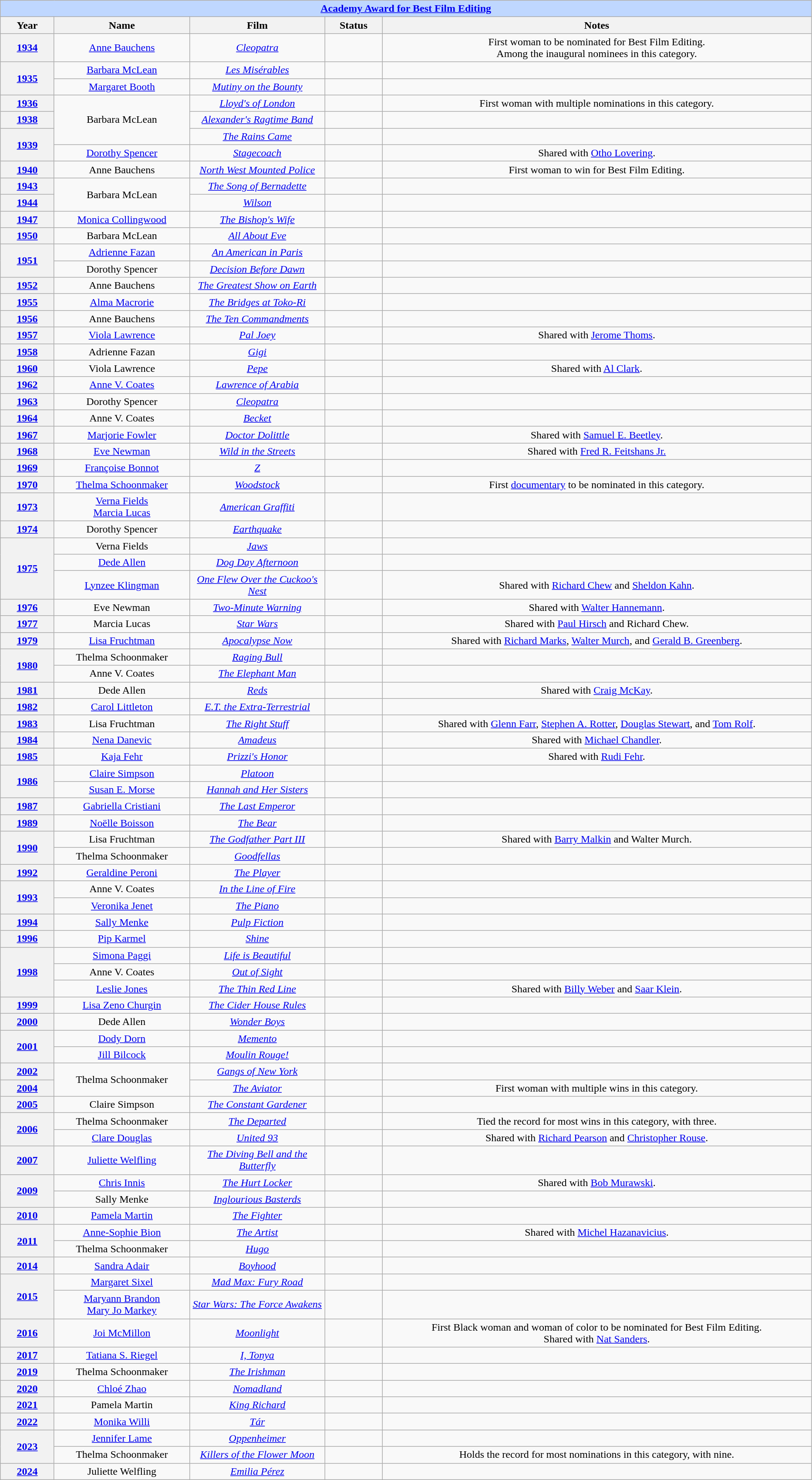<table class="wikitable" style="text-align: center">
<tr ---- bgcolor="#bfd7ff">
<td colspan=5 align=center><strong><a href='#'>Academy Award for Best Film Editing</a></strong></td>
</tr>
<tr ---- bgcolor="#ebf5ff">
<th width="075">Year</th>
<th width="200">Name</th>
<th width="200">Film</th>
<th width="080">Status</th>
<th width="650">Notes</th>
</tr>
<tr>
<th><a href='#'>1934</a></th>
<td><a href='#'>Anne Bauchens</a></td>
<td><em><a href='#'>Cleopatra</a></em></td>
<td></td>
<td>First woman to be nominated for Best Film Editing.<br>Among the inaugural nominees in this category.</td>
</tr>
<tr>
<th rowspan="2"><a href='#'>1935</a><br></th>
<td><a href='#'>Barbara McLean</a></td>
<td><em><a href='#'>Les Misérables</a></em></td>
<td></td>
<td></td>
</tr>
<tr>
<td><a href='#'>Margaret Booth</a></td>
<td><em><a href='#'>Mutiny on the Bounty</a></em></td>
<td></td>
<td></td>
</tr>
<tr>
<th><a href='#'>1936</a></th>
<td rowspan="3">Barbara McLean</td>
<td><em><a href='#'>Lloyd's of London</a></em></td>
<td></td>
<td>First woman with multiple nominations in this category.</td>
</tr>
<tr>
<th><a href='#'>1938</a></th>
<td><em><a href='#'>Alexander's Ragtime Band</a></em></td>
<td></td>
<td></td>
</tr>
<tr>
<th rowspan="2"><a href='#'>1939</a></th>
<td><em><a href='#'>The Rains Came</a></em></td>
<td></td>
<td></td>
</tr>
<tr>
<td><a href='#'>Dorothy Spencer</a></td>
<td><em><a href='#'>Stagecoach</a></em></td>
<td></td>
<td>Shared with <a href='#'>Otho Lovering</a>.</td>
</tr>
<tr>
<th><a href='#'>1940</a></th>
<td>Anne Bauchens</td>
<td><em><a href='#'>North West Mounted Police</a></em></td>
<td></td>
<td>First woman to win for Best Film Editing.</td>
</tr>
<tr>
<th><a href='#'>1943</a></th>
<td rowspan="2">Barbara McLean</td>
<td><em><a href='#'>The Song of Bernadette</a></em></td>
<td></td>
<td></td>
</tr>
<tr>
<th><a href='#'>1944</a></th>
<td><em><a href='#'>Wilson</a></em></td>
<td></td>
<td></td>
</tr>
<tr>
<th><a href='#'>1947</a></th>
<td><a href='#'>Monica Collingwood</a></td>
<td><em><a href='#'>The Bishop's Wife</a></em></td>
<td></td>
<td></td>
</tr>
<tr>
<th><a href='#'>1950</a></th>
<td>Barbara McLean</td>
<td><em><a href='#'>All About Eve</a></em></td>
<td></td>
<td></td>
</tr>
<tr>
<th rowspan="2"><a href='#'>1951</a></th>
<td><a href='#'>Adrienne Fazan</a></td>
<td><em><a href='#'>An American in Paris</a></em></td>
<td></td>
<td></td>
</tr>
<tr>
<td>Dorothy Spencer</td>
<td><em><a href='#'>Decision Before Dawn</a></em></td>
<td></td>
<td></td>
</tr>
<tr>
<th><a href='#'>1952</a></th>
<td>Anne Bauchens</td>
<td><em><a href='#'>The Greatest Show on Earth</a></em></td>
<td></td>
<td></td>
</tr>
<tr>
<th><a href='#'>1955</a></th>
<td><a href='#'>Alma Macrorie</a></td>
<td><em><a href='#'>The Bridges at Toko-Ri</a></em></td>
<td></td>
<td></td>
</tr>
<tr>
<th><a href='#'>1956</a></th>
<td>Anne Bauchens</td>
<td><em><a href='#'>The Ten Commandments</a></em></td>
<td></td>
<td></td>
</tr>
<tr>
<th><a href='#'>1957</a></th>
<td><a href='#'>Viola Lawrence</a></td>
<td><em><a href='#'>Pal Joey</a></em></td>
<td></td>
<td>Shared with <a href='#'>Jerome Thoms</a>.</td>
</tr>
<tr>
<th><a href='#'>1958</a></th>
<td>Adrienne Fazan</td>
<td><em><a href='#'>Gigi</a></em></td>
<td></td>
<td></td>
</tr>
<tr>
<th><a href='#'>1960</a></th>
<td>Viola Lawrence</td>
<td><em><a href='#'>Pepe</a></em></td>
<td></td>
<td>Shared with <a href='#'>Al Clark</a>.</td>
</tr>
<tr>
<th><a href='#'>1962</a></th>
<td><a href='#'>Anne V. Coates</a></td>
<td><em><a href='#'>Lawrence of Arabia</a></em></td>
<td></td>
<td></td>
</tr>
<tr>
<th><a href='#'>1963</a></th>
<td>Dorothy Spencer</td>
<td><em><a href='#'>Cleopatra</a></em></td>
<td></td>
<td></td>
</tr>
<tr>
<th><a href='#'>1964</a></th>
<td>Anne V. Coates</td>
<td><em><a href='#'>Becket</a></em></td>
<td></td>
<td></td>
</tr>
<tr>
<th><a href='#'>1967</a></th>
<td><a href='#'>Marjorie Fowler</a></td>
<td><em><a href='#'>Doctor Dolittle</a></em></td>
<td></td>
<td>Shared with <a href='#'>Samuel E. Beetley</a>.</td>
</tr>
<tr>
<th><a href='#'>1968</a></th>
<td><a href='#'>Eve Newman</a></td>
<td><em><a href='#'>Wild in the Streets</a></em></td>
<td></td>
<td>Shared with <a href='#'>Fred R. Feitshans Jr.</a></td>
</tr>
<tr>
<th><a href='#'>1969</a></th>
<td><a href='#'>Françoise Bonnot</a></td>
<td><em><a href='#'>Z</a></em></td>
<td></td>
<td></td>
</tr>
<tr>
<th><a href='#'>1970</a></th>
<td><a href='#'>Thelma Schoonmaker</a></td>
<td><em><a href='#'>Woodstock</a></em></td>
<td></td>
<td>First <a href='#'>documentary</a> to be nominated in this category.</td>
</tr>
<tr>
<th><a href='#'>1973</a></th>
<td><a href='#'>Verna Fields</a><br><a href='#'>Marcia Lucas</a></td>
<td><em><a href='#'>American Graffiti</a></em></td>
<td></td>
<td></td>
</tr>
<tr>
<th><a href='#'>1974</a></th>
<td>Dorothy Spencer</td>
<td><em><a href='#'>Earthquake</a></em></td>
<td></td>
<td></td>
</tr>
<tr>
<th rowspan="3"><a href='#'>1975</a></th>
<td>Verna Fields</td>
<td><em><a href='#'>Jaws</a></em></td>
<td></td>
<td></td>
</tr>
<tr>
<td><a href='#'>Dede Allen</a></td>
<td><em><a href='#'>Dog Day Afternoon</a></em></td>
<td></td>
<td></td>
</tr>
<tr>
<td><a href='#'>Lynzee Klingman</a></td>
<td><em><a href='#'>One Flew Over the Cuckoo's Nest</a></em></td>
<td></td>
<td>Shared with <a href='#'>Richard Chew</a> and <a href='#'>Sheldon Kahn</a>.</td>
</tr>
<tr>
<th><a href='#'>1976</a></th>
<td>Eve Newman</td>
<td><em><a href='#'>Two-Minute Warning</a></em></td>
<td></td>
<td>Shared with <a href='#'>Walter Hannemann</a>.</td>
</tr>
<tr>
<th><a href='#'>1977</a></th>
<td>Marcia Lucas</td>
<td><em><a href='#'>Star Wars</a></em></td>
<td></td>
<td>Shared with <a href='#'>Paul Hirsch</a> and Richard Chew.</td>
</tr>
<tr>
<th><a href='#'>1979</a></th>
<td><a href='#'>Lisa Fruchtman</a></td>
<td><em><a href='#'>Apocalypse Now</a></em></td>
<td></td>
<td>Shared with <a href='#'>Richard Marks</a>, <a href='#'>Walter Murch</a>, and <a href='#'>Gerald B. Greenberg</a>.</td>
</tr>
<tr>
<th rowspan="2"><a href='#'>1980</a></th>
<td>Thelma Schoonmaker</td>
<td><em><a href='#'>Raging Bull</a></em></td>
<td></td>
<td></td>
</tr>
<tr>
<td>Anne V. Coates</td>
<td><em><a href='#'>The Elephant Man</a></em></td>
<td></td>
<td></td>
</tr>
<tr>
<th><a href='#'>1981</a></th>
<td>Dede Allen</td>
<td><em><a href='#'>Reds</a></em></td>
<td></td>
<td>Shared with <a href='#'>Craig McKay</a>.</td>
</tr>
<tr>
<th><a href='#'>1982</a></th>
<td><a href='#'>Carol Littleton</a></td>
<td><em><a href='#'>E.T. the Extra-Terrestrial</a></em></td>
<td></td>
<td></td>
</tr>
<tr>
<th><a href='#'>1983</a></th>
<td>Lisa Fruchtman</td>
<td><em><a href='#'>The Right Stuff</a></em></td>
<td></td>
<td>Shared with <a href='#'>Glenn Farr</a>, <a href='#'>Stephen A. Rotter</a>, <a href='#'>Douglas Stewart</a>, and <a href='#'>Tom Rolf</a>.</td>
</tr>
<tr>
<th><a href='#'>1984</a></th>
<td><a href='#'>Nena Danevic</a></td>
<td><em><a href='#'>Amadeus</a></em></td>
<td></td>
<td>Shared with <a href='#'>Michael Chandler</a>.</td>
</tr>
<tr>
<th><a href='#'>1985</a></th>
<td><a href='#'>Kaja Fehr</a></td>
<td><em><a href='#'>Prizzi's Honor</a></em></td>
<td></td>
<td>Shared with <a href='#'>Rudi Fehr</a>.</td>
</tr>
<tr>
<th rowspan="2"><a href='#'>1986</a></th>
<td><a href='#'>Claire Simpson</a></td>
<td><em><a href='#'>Platoon</a></em></td>
<td></td>
<td></td>
</tr>
<tr>
<td><a href='#'>Susan E. Morse</a></td>
<td><em><a href='#'>Hannah and Her Sisters</a></em></td>
<td></td>
<td></td>
</tr>
<tr>
<th><a href='#'>1987</a></th>
<td><a href='#'>Gabriella Cristiani</a></td>
<td><em><a href='#'>The Last Emperor</a></em></td>
<td></td>
<td></td>
</tr>
<tr>
<th><a href='#'>1989</a></th>
<td><a href='#'>Noëlle Boisson</a></td>
<td><em><a href='#'>The Bear</a></em></td>
<td></td>
<td></td>
</tr>
<tr>
<th rowspan="2"><a href='#'>1990</a></th>
<td>Lisa Fruchtman</td>
<td><em><a href='#'>The Godfather Part III</a></em></td>
<td></td>
<td>Shared with <a href='#'>Barry Malkin</a> and Walter Murch.</td>
</tr>
<tr>
<td>Thelma Schoonmaker</td>
<td><em><a href='#'>Goodfellas</a></em></td>
<td></td>
<td></td>
</tr>
<tr>
<th><a href='#'>1992</a></th>
<td><a href='#'>Geraldine Peroni</a></td>
<td><em><a href='#'>The Player</a></em></td>
<td></td>
<td></td>
</tr>
<tr>
<th rowspan="2"><a href='#'>1993</a></th>
<td>Anne V. Coates</td>
<td><em><a href='#'>In the Line of Fire</a></em></td>
<td></td>
<td></td>
</tr>
<tr>
<td><a href='#'>Veronika Jenet</a></td>
<td><em><a href='#'>The Piano</a></em></td>
<td></td>
<td></td>
</tr>
<tr>
<th><a href='#'>1994</a></th>
<td><a href='#'>Sally Menke</a></td>
<td><em><a href='#'>Pulp Fiction</a></em></td>
<td></td>
<td></td>
</tr>
<tr>
<th><a href='#'>1996</a></th>
<td><a href='#'>Pip Karmel</a></td>
<td><em><a href='#'>Shine</a></em></td>
<td></td>
<td></td>
</tr>
<tr>
<th rowspan="3"><a href='#'>1998</a></th>
<td><a href='#'>Simona Paggi</a></td>
<td><em><a href='#'>Life is Beautiful</a></em></td>
<td></td>
<td></td>
</tr>
<tr>
<td>Anne V. Coates</td>
<td><em><a href='#'>Out of Sight</a></em></td>
<td></td>
<td></td>
</tr>
<tr>
<td><a href='#'>Leslie Jones</a></td>
<td><em><a href='#'>The Thin Red Line</a></em></td>
<td></td>
<td>Shared with <a href='#'>Billy Weber</a> and <a href='#'>Saar Klein</a>.</td>
</tr>
<tr>
<th><a href='#'>1999</a></th>
<td><a href='#'>Lisa Zeno Churgin</a></td>
<td><em><a href='#'>The Cider House Rules</a></em></td>
<td></td>
<td></td>
</tr>
<tr>
<th><a href='#'>2000</a></th>
<td>Dede Allen</td>
<td><em><a href='#'>Wonder Boys</a></em></td>
<td></td>
<td></td>
</tr>
<tr>
<th rowspan="2"><a href='#'>2001</a></th>
<td><a href='#'>Dody Dorn</a></td>
<td><em><a href='#'>Memento</a></em></td>
<td></td>
<td></td>
</tr>
<tr>
<td><a href='#'>Jill Bilcock</a></td>
<td><em><a href='#'>Moulin Rouge!</a></em></td>
<td></td>
<td></td>
</tr>
<tr>
<th><a href='#'>2002</a></th>
<td rowspan="2">Thelma Schoonmaker</td>
<td><em><a href='#'>Gangs of New York</a></em></td>
<td></td>
<td></td>
</tr>
<tr>
<th><a href='#'>2004</a></th>
<td><em><a href='#'>The Aviator</a></em></td>
<td></td>
<td>First woman with multiple wins in this category.</td>
</tr>
<tr>
<th><a href='#'>2005</a></th>
<td>Claire Simpson</td>
<td><em><a href='#'>The Constant Gardener</a></em></td>
<td></td>
<td></td>
</tr>
<tr>
<th rowspan="2"><a href='#'>2006</a></th>
<td>Thelma Schoonmaker</td>
<td><em><a href='#'>The Departed</a></em></td>
<td></td>
<td>Tied the record for most wins in this category, with three.</td>
</tr>
<tr>
<td><a href='#'>Clare Douglas</a></td>
<td><em><a href='#'>United 93</a></em></td>
<td></td>
<td>Shared with <a href='#'>Richard Pearson</a> and <a href='#'>Christopher Rouse</a>.</td>
</tr>
<tr>
<th><a href='#'>2007</a></th>
<td><a href='#'>Juliette Welfling</a></td>
<td><em><a href='#'>The Diving Bell and the Butterfly</a></em></td>
<td></td>
<td></td>
</tr>
<tr>
<th rowspan="2"><a href='#'>2009</a></th>
<td><a href='#'>Chris Innis</a></td>
<td><em><a href='#'>The Hurt Locker</a></em></td>
<td></td>
<td>Shared with <a href='#'>Bob Murawski</a>.</td>
</tr>
<tr>
<td>Sally Menke</td>
<td><em><a href='#'>Inglourious Basterds</a></em></td>
<td></td>
<td></td>
</tr>
<tr>
<th><a href='#'>2010</a></th>
<td><a href='#'>Pamela Martin</a></td>
<td><em><a href='#'>The Fighter</a></em></td>
<td></td>
<td></td>
</tr>
<tr>
<th rowspan="2"><a href='#'>2011</a></th>
<td><a href='#'>Anne-Sophie Bion</a></td>
<td><em><a href='#'>The Artist</a></em></td>
<td></td>
<td>Shared with <a href='#'>Michel Hazanavicius</a>.</td>
</tr>
<tr>
<td>Thelma Schoonmaker</td>
<td><em><a href='#'>Hugo</a></em></td>
<td></td>
<td></td>
</tr>
<tr>
<th><a href='#'>2014</a></th>
<td><a href='#'>Sandra Adair</a></td>
<td><em><a href='#'>Boyhood</a></em></td>
<td></td>
<td></td>
</tr>
<tr>
<th rowspan="2"><a href='#'>2015</a></th>
<td><a href='#'>Margaret Sixel</a></td>
<td><em><a href='#'>Mad Max: Fury Road</a></em></td>
<td></td>
<td></td>
</tr>
<tr>
<td><a href='#'>Maryann Brandon</a><br><a href='#'>Mary Jo Markey</a></td>
<td><em><a href='#'>Star Wars: The Force Awakens</a></em></td>
<td></td>
<td></td>
</tr>
<tr>
<th><a href='#'>2016</a></th>
<td><a href='#'>Joi McMillon</a></td>
<td><em><a href='#'>Moonlight</a></em></td>
<td></td>
<td>First Black woman and woman of color to be nominated for Best Film Editing.<br>Shared with <a href='#'>Nat Sanders</a>.</td>
</tr>
<tr>
<th><a href='#'>2017</a></th>
<td><a href='#'>Tatiana S. Riegel</a></td>
<td><em><a href='#'>I, Tonya</a></em></td>
<td></td>
<td></td>
</tr>
<tr>
<th><a href='#'>2019</a></th>
<td>Thelma Schoonmaker</td>
<td><em><a href='#'>The Irishman</a></em></td>
<td></td>
<td></td>
</tr>
<tr>
<th><a href='#'>2020</a></th>
<td><a href='#'>Chloé Zhao</a></td>
<td><em><a href='#'>Nomadland</a></em></td>
<td></td>
<td></td>
</tr>
<tr>
<th><a href='#'>2021</a></th>
<td>Pamela Martin</td>
<td><em><a href='#'>King Richard</a></em></td>
<td></td>
<td></td>
</tr>
<tr>
<th><a href='#'>2022</a></th>
<td><a href='#'>Monika Willi</a></td>
<td><em><a href='#'>Tár</a></em></td>
<td></td>
<td></td>
</tr>
<tr>
<th rowspan="2"><a href='#'>2023</a></th>
<td><a href='#'>Jennifer Lame</a></td>
<td><em><a href='#'>Oppenheimer</a></em></td>
<td></td>
<td></td>
</tr>
<tr>
<td>Thelma Schoonmaker</td>
<td><em><a href='#'>Killers of the Flower Moon</a></em></td>
<td></td>
<td>Holds the record for most nominations in this category, with nine.</td>
</tr>
<tr>
<th><a href='#'>2024</a></th>
<td>Juliette Welfling</td>
<td><em><a href='#'>Emilia Pérez</a></em></td>
<td></td>
<td></td>
</tr>
</table>
